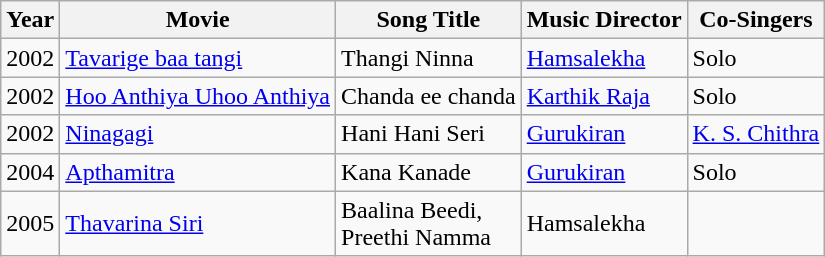<table class="wikitable sortable">
<tr>
<th>Year</th>
<th>Movie</th>
<th>Song Title</th>
<th>Music Director</th>
<th>Co-Singers</th>
</tr>
<tr>
<td>2002</td>
<td><a href='#'>Tavarige baa tangi</a></td>
<td>Thangi Ninna</td>
<td><a href='#'>Hamsalekha</a></td>
<td>Solo</td>
</tr>
<tr>
<td>2002</td>
<td><a href='#'>Hoo Anthiya Uhoo Anthiya</a></td>
<td>Chanda ee chanda</td>
<td><a href='#'>Karthik Raja</a></td>
<td>Solo</td>
</tr>
<tr>
<td>2002</td>
<td><a href='#'>Ninagagi</a></td>
<td>Hani Hani Seri</td>
<td><a href='#'>Gurukiran</a></td>
<td><a href='#'>K. S. Chithra</a></td>
</tr>
<tr>
<td>2004</td>
<td><a href='#'>Apthamitra</a></td>
<td>Kana Kanade</td>
<td><a href='#'>Gurukiran</a></td>
<td>Solo</td>
</tr>
<tr>
<td>2005</td>
<td><a href='#'>Thavarina Siri</a></td>
<td>Baalina Beedi,<br>Preethi Namma</td>
<td>Hamsalekha</td>
<td></td>
</tr>
</table>
